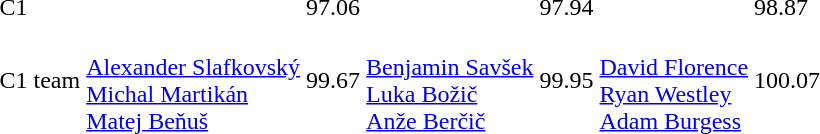<table>
<tr>
<td>C1</td>
<td></td>
<td>97.06</td>
<td></td>
<td>97.94</td>
<td></td>
<td>98.87</td>
</tr>
<tr>
<td>C1 team</td>
<td><br><a href='#'>Alexander Slafkovský</a><br><a href='#'>Michal Martikán</a><br><a href='#'>Matej Beňuš</a></td>
<td>99.67</td>
<td><br><a href='#'>Benjamin Savšek</a><br><a href='#'>Luka Božič</a><br><a href='#'>Anže Berčič</a></td>
<td>99.95</td>
<td><br><a href='#'>David Florence</a><br><a href='#'>Ryan Westley</a><br><a href='#'>Adam Burgess</a></td>
<td>100.07</td>
</tr>
</table>
